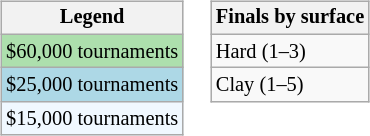<table>
<tr valign=top>
<td><br><table class="wikitable" style="font-size:85%">
<tr>
<th>Legend</th>
</tr>
<tr style="background:#addfad;">
<td>$60,000 tournaments</td>
</tr>
<tr style="background:lightblue;">
<td>$25,000 tournaments</td>
</tr>
<tr style="background:#f0f8ff;">
<td>$15,000 tournaments</td>
</tr>
</table>
</td>
<td><br><table class="wikitable" style="font-size:85%">
<tr>
<th>Finals by surface</th>
</tr>
<tr>
<td>Hard (1–3)</td>
</tr>
<tr>
<td>Clay (1–5)</td>
</tr>
</table>
</td>
</tr>
</table>
